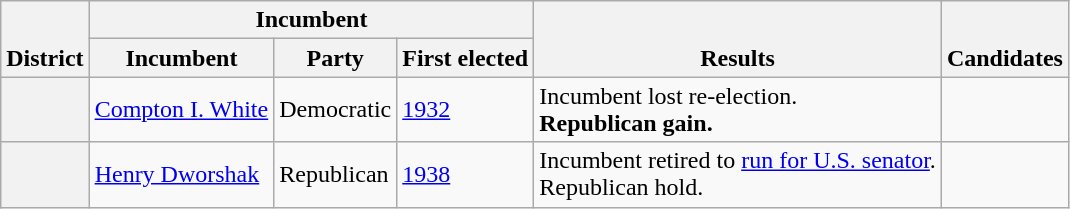<table class=wikitable>
<tr valign=bottom>
<th rowspan=2>District</th>
<th colspan=3>Incumbent</th>
<th rowspan=2>Results</th>
<th rowspan=2>Candidates</th>
</tr>
<tr>
<th>Incumbent</th>
<th>Party</th>
<th>First elected</th>
</tr>
<tr>
<th></th>
<td><a href='#'>Compton I. White</a></td>
<td>Democratic</td>
<td><a href='#'>1932</a></td>
<td>Incumbent lost re-election.<br><strong>Republican gain.</strong></td>
<td nowrap></td>
</tr>
<tr>
<th></th>
<td><a href='#'>Henry Dworshak</a></td>
<td>Republican</td>
<td><a href='#'>1938</a></td>
<td>Incumbent retired to <a href='#'>run for U.S. senator</a>.<br>Republican hold.</td>
<td nowrap></td>
</tr>
</table>
